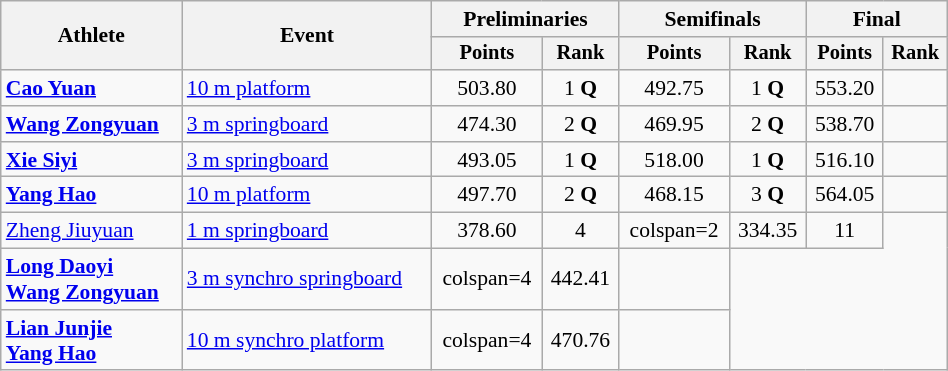<table class="wikitable" style="text-align:center; font-size:90%; width:50%;">
<tr>
<th rowspan=2>Athlete</th>
<th rowspan=2>Event</th>
<th colspan=2>Preliminaries</th>
<th colspan=2>Semifinals</th>
<th colspan=2>Final</th>
</tr>
<tr style="font-size:95%">
<th>Points</th>
<th>Rank</th>
<th>Points</th>
<th>Rank</th>
<th>Points</th>
<th>Rank</th>
</tr>
<tr>
<td align=left><strong><a href='#'>Cao Yuan</a></strong></td>
<td align=left><a href='#'>10 m platform</a></td>
<td>503.80</td>
<td>1 <strong>Q</strong></td>
<td>492.75</td>
<td>1 <strong>Q</strong></td>
<td>553.20</td>
<td></td>
</tr>
<tr>
<td align=left><strong><a href='#'>Wang Zongyuan</a></strong></td>
<td align=left><a href='#'>3 m springboard</a></td>
<td>474.30</td>
<td>2 <strong>Q</strong></td>
<td>469.95</td>
<td>2 <strong>Q</strong></td>
<td>538.70</td>
<td></td>
</tr>
<tr>
<td align=left><strong><a href='#'>Xie Siyi</a></strong></td>
<td align=left><a href='#'>3 m springboard</a></td>
<td>493.05</td>
<td>1 <strong>Q</strong></td>
<td>518.00</td>
<td>1 <strong>Q</strong></td>
<td>516.10</td>
<td></td>
</tr>
<tr>
<td align=left><strong><a href='#'>Yang Hao</a></strong></td>
<td align=left><a href='#'>10 m platform</a></td>
<td>497.70</td>
<td>2 <strong>Q</strong></td>
<td>468.15</td>
<td>3 <strong>Q</strong></td>
<td>564.05</td>
<td></td>
</tr>
<tr>
<td align=left><a href='#'>Zheng Jiuyuan</a></td>
<td align=left><a href='#'>1 m springboard</a></td>
<td>378.60</td>
<td>4</td>
<td>colspan=2 </td>
<td>334.35</td>
<td>11</td>
</tr>
<tr>
<td align=left><strong><a href='#'>Long Daoyi</a><br> <a href='#'>Wang Zongyuan</a></strong></td>
<td align=left><a href='#'>3 m synchro springboard</a></td>
<td>colspan=4 </td>
<td>442.41</td>
<td></td>
</tr>
<tr>
<td align=left><strong><a href='#'>Lian Junjie</a><br> <a href='#'>Yang Hao</a></strong></td>
<td align=left><a href='#'>10 m synchro platform</a></td>
<td>colspan=4 </td>
<td>470.76</td>
<td></td>
</tr>
</table>
